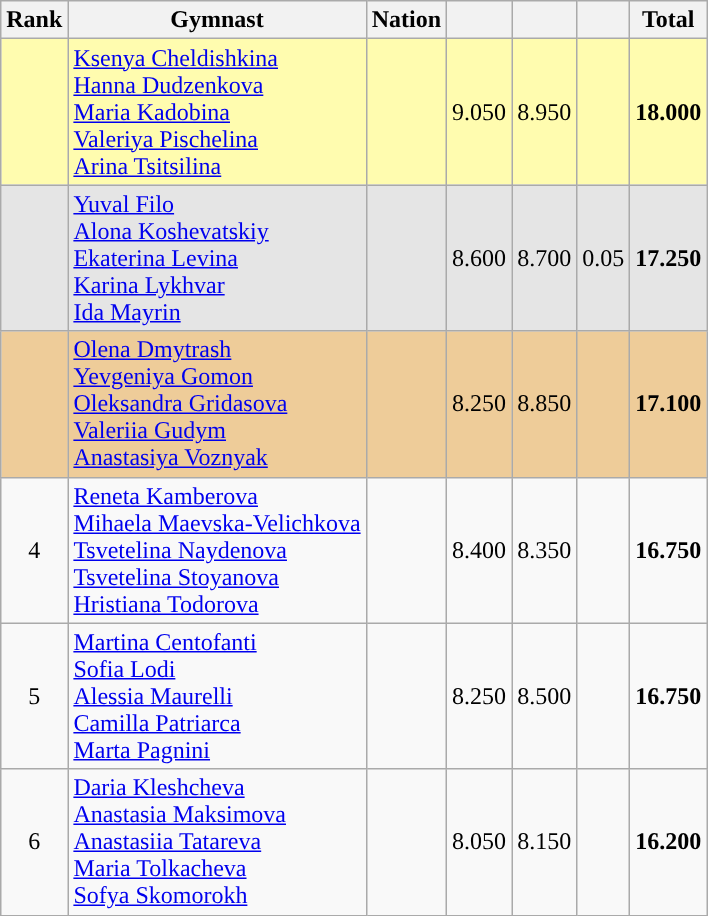<table class="wikitable sortable" style="text-align:center">
<tr>
<th>Rank</th>
<th>Gymnast</th>
<th>Nation</th>
<th><small></small></th>
<th><small></small></th>
<th><small></small></th>
<th>Total</th>
</tr>
<tr bgcolor=fffcaf>
<td></td>
<td align=left><a href='#'>Ksenya Cheldishkina</a><br><a href='#'>Hanna Dudzenkova</a><br><a href='#'>Maria Kadobina</a><br><a href='#'>Valeriya Pischelina</a><br><a href='#'>Arina Tsitsilina</a></td>
<td align=left></td>
<td>9.050</td>
<td>8.950</td>
<td></td>
<td><strong>18.000</strong></td>
</tr>
<tr bgcolor=e5e5e5>
<td></td>
<td align=left><a href='#'>Yuval Filo</a><br><a href='#'>Alona Koshevatskiy</a><br><a href='#'>Ekaterina Levina</a><br><a href='#'>Karina Lykhvar</a><br><a href='#'>Ida Mayrin</a></td>
<td align=left></td>
<td>8.600</td>
<td>8.700</td>
<td>0.05</td>
<td><strong>17.250</strong></td>
</tr>
<tr bgcolor=eecc99>
<td></td>
<td align=left><a href='#'>Olena Dmytrash</a><br><a href='#'>Yevgeniya Gomon</a><br><a href='#'>Oleksandra Gridasova</a><br><a href='#'>Valeriia Gudym</a><br><a href='#'>Anastasiya Voznyak</a></td>
<td align=left></td>
<td>8.250</td>
<td>8.850</td>
<td></td>
<td><strong>17.100</strong></td>
</tr>
<tr>
<td>4</td>
<td align=left><a href='#'>Reneta Kamberova</a><br><a href='#'>Mihaela Maevska-Velichkova</a><br><a href='#'>Tsvetelina Naydenova</a><br><a href='#'>Tsvetelina Stoyanova</a><br><a href='#'>Hristiana Todorova</a></td>
<td align=left></td>
<td>8.400</td>
<td>8.350</td>
<td></td>
<td><strong>16.750</strong></td>
</tr>
<tr>
<td>5</td>
<td align="left"><a href='#'>Martina Centofanti</a><br><a href='#'>Sofia Lodi</a><br><a href='#'>Alessia Maurelli</a><br><a href='#'>Camilla Patriarca</a><br><a href='#'>Marta Pagnini</a></td>
<td align=left></td>
<td>8.250</td>
<td>8.500</td>
<td></td>
<td><strong>16.750</strong></td>
</tr>
<tr>
<td>6</td>
<td align="left"><a href='#'>Daria Kleshcheva</a><br><a href='#'>Anastasia Maksimova</a><br><a href='#'>Anastasiia Tatareva</a><br><a href='#'>Maria Tolkacheva</a><br><a href='#'>Sofya Skomorokh</a></td>
<td align=left></td>
<td>8.050</td>
<td>8.150</td>
<td></td>
<td><strong>16.200</strong></td>
</tr>
</table>
